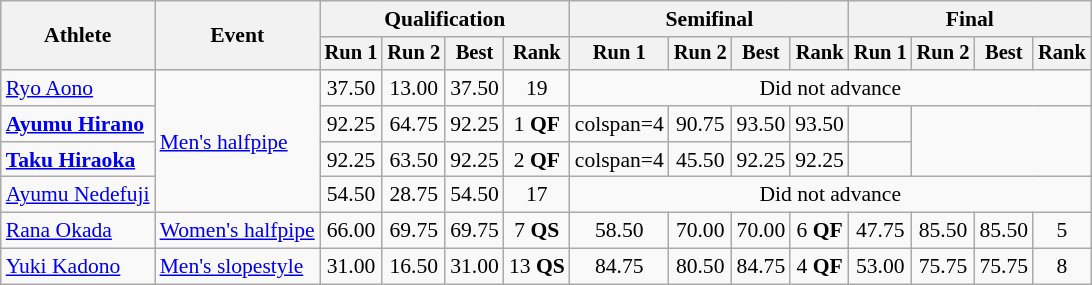<table class="wikitable" style="font-size:90%">
<tr>
<th rowspan="2">Athlete</th>
<th rowspan="2">Event</th>
<th colspan="4">Qualification</th>
<th colspan="4">Semifinal</th>
<th colspan="4">Final</th>
</tr>
<tr style="font-size:95%">
<th>Run 1</th>
<th>Run 2</th>
<th>Best</th>
<th>Rank</th>
<th>Run 1</th>
<th>Run 2</th>
<th>Best</th>
<th>Rank</th>
<th>Run 1</th>
<th>Run 2</th>
<th>Best</th>
<th>Rank</th>
</tr>
<tr align=center>
<td align=left><a href='#'>Ryo Aono</a></td>
<td align=left rowspan=4><a href='#'>Men's halfpipe</a></td>
<td>37.50</td>
<td>13.00</td>
<td>37.50</td>
<td>19</td>
<td colspan=8>Did not advance</td>
</tr>
<tr align=center>
<td align=left><strong><a href='#'>Ayumu Hirano</a></strong></td>
<td>92.25</td>
<td>64.75</td>
<td>92.25</td>
<td>1 <strong>QF</strong></td>
<td>colspan=4 </td>
<td>90.75</td>
<td>93.50</td>
<td>93.50</td>
<td></td>
</tr>
<tr align=center>
<td align=left><strong><a href='#'>Taku Hiraoka</a></strong></td>
<td>92.25</td>
<td>63.50</td>
<td>92.25</td>
<td>2 <strong>QF</strong></td>
<td>colspan=4 </td>
<td>45.50</td>
<td>92.25</td>
<td>92.25</td>
<td></td>
</tr>
<tr align=center>
<td align=left><a href='#'>Ayumu Nedefuji</a></td>
<td>54.50</td>
<td>28.75</td>
<td>54.50</td>
<td>17</td>
<td colspan=8>Did not advance</td>
</tr>
<tr align=center>
<td align=left><a href='#'>Rana Okada</a></td>
<td align=left><a href='#'>Women's halfpipe</a></td>
<td>66.00</td>
<td>69.75</td>
<td>69.75</td>
<td>7 <strong>QS</strong></td>
<td>58.50</td>
<td>70.00</td>
<td>70.00</td>
<td>6 <strong>QF</strong></td>
<td>47.75</td>
<td>85.50</td>
<td>85.50</td>
<td>5</td>
</tr>
<tr align=center>
<td align=left><a href='#'>Yuki Kadono</a></td>
<td align=left><a href='#'>Men's slopestyle</a></td>
<td>31.00</td>
<td>16.50</td>
<td>31.00</td>
<td>13 <strong>QS</strong></td>
<td>84.75</td>
<td>80.50</td>
<td>84.75</td>
<td>4 <strong>QF</strong></td>
<td>53.00</td>
<td>75.75</td>
<td>75.75</td>
<td>8</td>
</tr>
</table>
